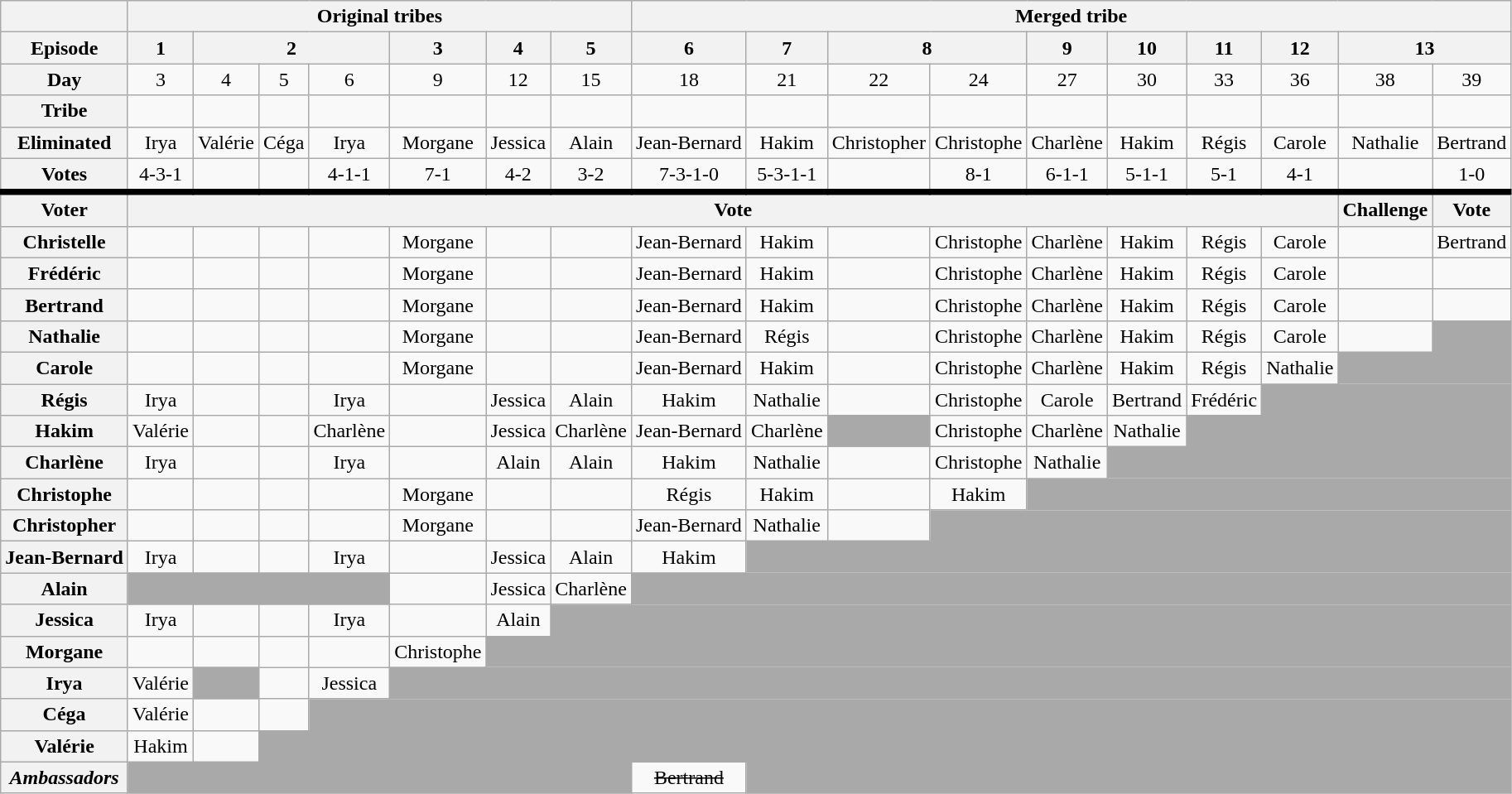<table class="wikitable" style="text-align:center;">
<tr>
<th></th>
<th scope="col" colspan="7">Original tribes</th>
<th scope="col" colspan="100%">Merged tribe</th>
</tr>
<tr>
<th scope="row">Episode</th>
<th scope="col">1</th>
<th scope="col" colspan="3">2</th>
<th scope="col">3</th>
<th scope="col">4</th>
<th scope="col">5</th>
<th scope="col">6</th>
<th scope="col">7</th>
<th scope="col" colspan="2">8</th>
<th scope="col">9</th>
<th scope="col">10</th>
<th scope="col">11</th>
<th scope="col">12</th>
<th scope="col" colspan="2">13</th>
</tr>
<tr>
<th scope="row">Day</th>
<td>3</td>
<td>4</td>
<td>5</td>
<td>6</td>
<td>9</td>
<td>12</td>
<td>15</td>
<td>18</td>
<td>21</td>
<td>22</td>
<td>24</td>
<td>27</td>
<td>30</td>
<td>33</td>
<td>36</td>
<td>38</td>
<td>39</td>
</tr>
<tr style="line-height:normal;">
<th scope="row">Tribe</th>
<td></td>
<td></td>
<td></td>
<td></td>
<td></td>
<td></td>
<td></td>
<td></td>
<td></td>
<td></td>
<td></td>
<td></td>
<td></td>
<td></td>
<td></td>
<td></td>
<td></td>
</tr>
<tr>
<th scope="row">Eliminated</th>
<td>Irya</td>
<td>Valérie</td>
<td>Céga</td>
<td>Irya</td>
<td>Morgane</td>
<td>Jessica</td>
<td>Alain</td>
<td style="line-height:normal;">Jean-Bernard</td>
<td>Hakim</td>
<td>Christopher</td>
<td>Christophe</td>
<td>Charlène</td>
<td>Hakim</td>
<td>Régis</td>
<td>Carole</td>
<td>Nathalie</td>
<td>Bertrand</td>
</tr>
<tr>
<th scope="row">Votes</th>
<td>4-3-1</td>
<td></td>
<td></td>
<td>4-1-1</td>
<td>7-1</td>
<td>4-2</td>
<td>3-2</td>
<td>7-3-1-0</td>
<td>5-3-1-1</td>
<td></td>
<td>8-1</td>
<td>6-1-1</td>
<td>5-1-1</td>
<td>5-1</td>
<td>4-1</td>
<td></td>
<td>1-0</td>
</tr>
<tr style="border-top:5px solid; height:0px">
<th scope="col">Voter</th>
<th colspan="15" scope="col">Vote</th>
<th>Challenge</th>
<th colspan="100%" scope="col">Vote</th>
</tr>
<tr>
<th scope="row">Christelle</th>
<td></td>
<td></td>
<td></td>
<td></td>
<td>Morgane</td>
<td></td>
<td></td>
<td style="line-height:normal;">Jean-Bernard</td>
<td>Hakim</td>
<td></td>
<td>Christophe</td>
<td>Charlène</td>
<td>Hakim</td>
<td>Régis</td>
<td>Carole</td>
<td></td>
<td>Bertrand</td>
</tr>
<tr>
<th scope="row">Frédéric</th>
<td></td>
<td></td>
<td></td>
<td></td>
<td>Morgane</td>
<td></td>
<td></td>
<td style="line-height:normal;">Jean-Bernard</td>
<td>Hakim</td>
<td></td>
<td>Christophe</td>
<td>Charlène</td>
<td>Hakim</td>
<td>Régis</td>
<td>Carole</td>
<td></td>
<td></td>
</tr>
<tr>
<th scope="row">Bertrand</th>
<td></td>
<td></td>
<td></td>
<td></td>
<td>Morgane</td>
<td></td>
<td></td>
<td style="line-height:normal;">Jean-Bernard</td>
<td>Hakim</td>
<td></td>
<td>Christophe</td>
<td>Charlène</td>
<td>Hakim</td>
<td>Régis</td>
<td>Carole</td>
<td></td>
<td></td>
</tr>
<tr>
<th scope="row">Nathalie</th>
<td></td>
<td></td>
<td></td>
<td></td>
<td>Morgane</td>
<td></td>
<td></td>
<td style="line-height:normal;">Jean-Bernard</td>
<td>Régis</td>
<td></td>
<td>Christophe</td>
<td>Charlène</td>
<td>Hakim</td>
<td>Régis</td>
<td>Carole</td>
<td></td>
<td colspan="100%" style="background:darkgray; border:none;"></td>
</tr>
<tr>
<th scope="row">Carole</th>
<td></td>
<td></td>
<td></td>
<td></td>
<td>Morgane</td>
<td></td>
<td></td>
<td style="line-height:normal;">Jean-Bernard</td>
<td>Hakim</td>
<td></td>
<td>Christophe</td>
<td>Charlène</td>
<td>Hakim</td>
<td>Régis</td>
<td>Nathalie</td>
<td colspan="100%" style="background:darkgray; border:none;"></td>
</tr>
<tr>
<th scope="row">Régis</th>
<td>Irya</td>
<td></td>
<td></td>
<td>Irya</td>
<td></td>
<td>Jessica</td>
<td>Alain</td>
<td>Hakim</td>
<td>Nathalie</td>
<td></td>
<td>Christophe</td>
<td>Carole</td>
<td>Bertrand</td>
<td>Frédéric</td>
<td colspan="100%" style="background:darkgray; border:none;"></td>
</tr>
<tr>
<th scope="row">Hakim</th>
<td>Valérie</td>
<td></td>
<td></td>
<td>Charlène</td>
<td></td>
<td>Jessica</td>
<td>Charlène</td>
<td style="line-height:normal;">Jean-Bernard</td>
<td>Charlène</td>
<td style="background:darkgray; border:none;"></td>
<td>Christophe</td>
<td>Charlène</td>
<td>Nathalie</td>
<td colspan="100%" style="background:darkgray; border:none;"></td>
</tr>
<tr>
<th scope="row">Charlène</th>
<td>Irya</td>
<td></td>
<td></td>
<td>Irya</td>
<td></td>
<td>Alain</td>
<td>Alain</td>
<td>Hakim</td>
<td>Nathalie</td>
<td></td>
<td>Christophe</td>
<td>Nathalie</td>
<td colspan="100%" style="background:darkgray; border:none;"></td>
</tr>
<tr>
<th scope="row">Christophe</th>
<td></td>
<td></td>
<td></td>
<td></td>
<td>Morgane</td>
<td></td>
<td></td>
<td>Régis</td>
<td>Hakim</td>
<td></td>
<td>Hakim</td>
<td colspan="100%" style="background:darkgray; border:none;"></td>
</tr>
<tr>
<th scope="row">Christopher</th>
<td></td>
<td></td>
<td></td>
<td></td>
<td>Morgane</td>
<td></td>
<td></td>
<td style="line-height:normal;">Jean-Bernard</td>
<td>Nathalie</td>
<td></td>
<td colspan="100%" style="background:darkgray; border:none;"></td>
</tr>
<tr>
<th scope="row" style="line-height:normal;">Jean-Bernard</th>
<td>Irya</td>
<td></td>
<td></td>
<td>Irya</td>
<td></td>
<td>Jessica</td>
<td>Alain</td>
<td>Hakim</td>
<td colspan="100%" style="background:darkgray; border:none;"></td>
</tr>
<tr>
<th scope="row">Alain</th>
<td colspan="4" style="background:darkgray; border:none;"></td>
<td></td>
<td>Jessica</td>
<td>Charlène</td>
<td colspan="100%" style="background:darkgray; border:none;"></td>
</tr>
<tr>
<th scope="row">Jessica</th>
<td>Irya</td>
<td></td>
<td></td>
<td>Irya</td>
<td></td>
<td>Alain</td>
<td colspan="100%" style="background:darkgray; border:none;"></td>
</tr>
<tr>
<th scope="row">Morgane</th>
<td></td>
<td></td>
<td></td>
<td></td>
<td>Christophe</td>
<td colspan="100%" style="background:darkgray; border:none;"></td>
</tr>
<tr>
<th scope="row">Irya</th>
<td>Valérie</td>
<td style="background:darkgray; border:none;"></td>
<td></td>
<td>Jessica</td>
<td colspan="100%" style="background:darkgray; border:none;"></td>
</tr>
<tr>
<th scope="row">Céga</th>
<td>Valérie</td>
<td></td>
<td></td>
<td colspan="100%" style="background:darkgray; border:none;"></td>
</tr>
<tr>
<th scope="row">Valérie</th>
<td>Hakim</td>
<td></td>
<td colspan="100%" style="background:darkgray; border:none;"></td>
</tr>
<tr>
<th scope="row"><em>Ambassadors</em></th>
<td colspan="7" style="background:darkgray; border:none;"></td>
<td><s>Bertrand</s></td>
<td colspan="100%" style="background:darkgray; border:none;"></td>
</tr>
</table>
